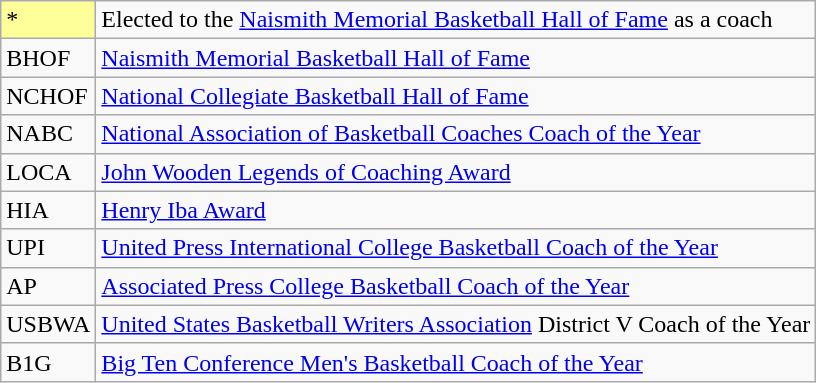<table class="wikitable">
<tr>
<td style="background-color:#FFFF99; border:1px solid #aaaaaa; width:3em">*</td>
<td>Elected to the <a href='#'>Naismith Memorial Basketball Hall of Fame</a> as a coach</td>
</tr>
<tr>
<td>BHOF</td>
<td><a href='#'>Naismith Memorial Basketball Hall of Fame</a></td>
</tr>
<tr>
<td>NCHOF</td>
<td><a href='#'>National Collegiate Basketball Hall of Fame</a></td>
</tr>
<tr>
<td>NABC</td>
<td><a href='#'>National Association of Basketball Coaches Coach of the Year</a></td>
</tr>
<tr>
<td>LOCA</td>
<td><a href='#'>John Wooden Legends of Coaching Award</a></td>
</tr>
<tr>
<td>HIA</td>
<td><a href='#'>Henry Iba Award</a></td>
</tr>
<tr>
<td>UPI</td>
<td><a href='#'>United Press International College Basketball Coach of the Year</a></td>
</tr>
<tr>
<td>AP</td>
<td><a href='#'>Associated Press College Basketball Coach of the Year</a></td>
</tr>
<tr>
<td>USBWA</td>
<td><a href='#'>United States Basketball Writers Association</a> District V Coach of the Year</td>
</tr>
<tr>
<td>B1G</td>
<td><a href='#'>Big Ten Conference Men's Basketball Coach of the Year</a></td>
</tr>
</table>
